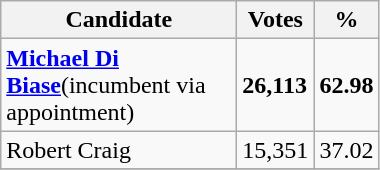<table class="wikitable">
<tr>
<th bgcolor="#DDDDFF" width="150px">Candidate</th>
<th bgcolor="#DDDDFF">Votes</th>
<th bgcolor="#DDDDFF">%</th>
</tr>
<tr>
<td><strong><a href='#'>Michael Di Biase</a></strong>(incumbent via appointment)</td>
<td><strong>26,113</strong></td>
<td><strong>62.98</strong></td>
</tr>
<tr>
<td>Robert Craig</td>
<td>15,351</td>
<td>37.02</td>
</tr>
<tr>
</tr>
</table>
